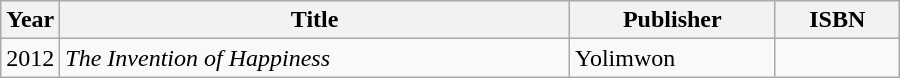<table class="wikitable" style="width:600px">
<tr>
<th width=10>Year</th>
<th scope="col">Title</th>
<th>Publisher</th>
<th>ISBN</th>
</tr>
<tr>
<td>2012</td>
<td><em>The Invention of Happiness</em></td>
<td>Yolimwon</td>
<td></td>
</tr>
</table>
